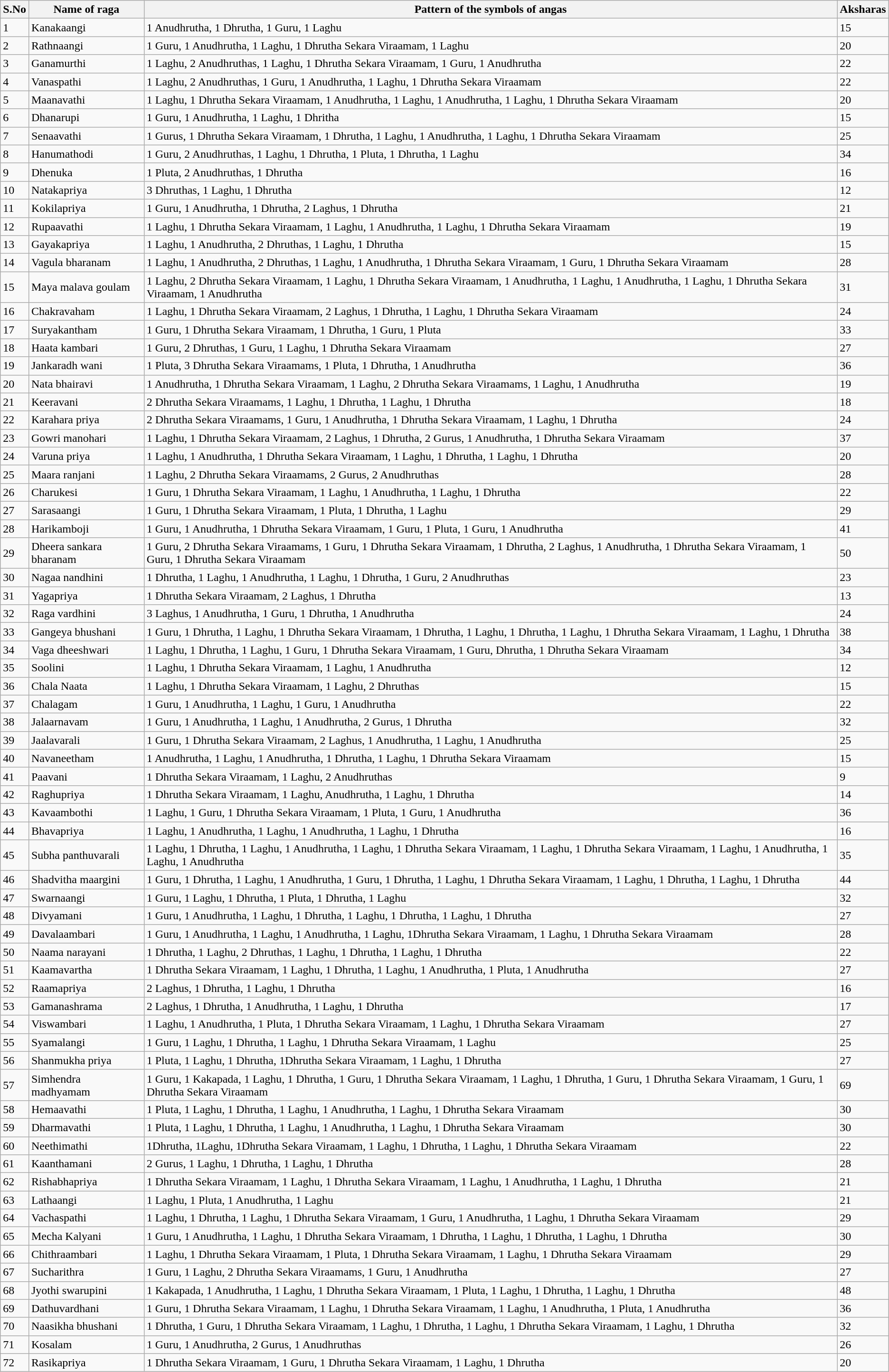<table class="wikitable">
<tr>
<th>S.No</th>
<th>Name of raga</th>
<th>Pattern of the symbols of angas</th>
<th>Aksharas</th>
</tr>
<tr>
<td>1</td>
<td>Kanakaangi</td>
<td>1 Anudhrutha, 1 Dhrutha, 1 Guru, 1 Laghu</td>
<td>15</td>
</tr>
<tr>
<td>2</td>
<td>Rathnaangi</td>
<td>1 Guru, 1 Anudhrutha, 1 Laghu, 1 Dhrutha Sekara Viraamam, 1 Laghu</td>
<td>20</td>
</tr>
<tr>
<td>3</td>
<td>Ganamurthi</td>
<td>1 Laghu, 2 Anudhruthas, 1 Laghu, 1 Dhrutha Sekara Viraamam, 1 Guru, 1 Anudhrutha</td>
<td>22</td>
</tr>
<tr>
<td>4</td>
<td>Vanaspathi</td>
<td>1 Laghu, 2 Anudhruthas, 1 Guru, 1 Anudhrutha, 1 Laghu, 1 Dhrutha Sekara Viraamam</td>
<td>22</td>
</tr>
<tr>
<td>5</td>
<td>Maanavathi</td>
<td>1 Laghu, 1 Dhrutha Sekara Viraamam, 1 Anudhrutha, 1 Laghu, 1 Anudhrutha, 1 Laghu, 1 Dhrutha Sekara Viraamam</td>
<td>20</td>
</tr>
<tr>
<td>6</td>
<td>Dhanarupi</td>
<td>1 Guru, 1 Anudhrutha, 1 Laghu, 1 Dhritha</td>
<td>15</td>
</tr>
<tr>
<td>7</td>
<td>Senaavathi</td>
<td>1 Gurus, 1 Dhrutha Sekara Viraamam, 1 Dhrutha, 1 Laghu, 1 Anudhrutha, 1 Laghu, 1 Dhrutha Sekara Viraamam</td>
<td>25</td>
</tr>
<tr>
<td>8</td>
<td>Hanumathodi</td>
<td>1 Guru, 2 Anudhruthas, 1 Laghu, 1 Dhrutha, 1 Pluta, 1 Dhrutha, 1 Laghu</td>
<td>34</td>
</tr>
<tr>
<td>9</td>
<td>Dhenuka</td>
<td>1 Pluta, 2 Anudhruthas, 1 Dhrutha</td>
<td>16</td>
</tr>
<tr>
<td>10</td>
<td>Natakapriya</td>
<td>3 Dhruthas, 1 Laghu, 1 Dhrutha</td>
<td>12</td>
</tr>
<tr>
<td>11</td>
<td>Kokilapriya</td>
<td>1 Guru, 1 Anudhrutha, 1 Dhrutha, 2 Laghus, 1 Dhrutha</td>
<td>21</td>
</tr>
<tr>
<td>12</td>
<td>Rupaavathi</td>
<td>1 Laghu, 1 Dhrutha Sekara Viraamam, 1 Laghu, 1 Anudhrutha, 1 Laghu, 1 Dhrutha Sekara Viraamam</td>
<td>19</td>
</tr>
<tr>
<td>13</td>
<td>Gayakapriya</td>
<td>1 Laghu, 1 Anudhrutha, 2 Dhruthas, 1 Laghu, 1 Dhrutha</td>
<td>15</td>
</tr>
<tr>
<td>14</td>
<td>Vagula bharanam</td>
<td>1 Laghu, 1 Anudhrutha, 2 Dhruthas, 1 Laghu, 1 Anudhrutha, 1 Dhrutha Sekara Viraamam, 1 Guru, 1 Dhrutha Sekara Viraamam</td>
<td>28</td>
</tr>
<tr>
<td>15</td>
<td>Maya malava goulam</td>
<td>1 Laghu, 2 Dhrutha Sekara Viraamam, 1 Laghu, 1 Dhrutha Sekara Viraamam, 1 Anudhrutha, 1 Laghu, 1 Anudhrutha, 1 Laghu, 1 Dhrutha Sekara Viraamam, 1 Anudhrutha</td>
<td>31</td>
</tr>
<tr>
<td>16</td>
<td>Chakravaham</td>
<td>1 Laghu, 1 Dhrutha Sekara Viraamam, 2 Laghus, 1 Dhrutha, 1 Laghu, 1 Dhrutha Sekara Viraamam</td>
<td>24</td>
</tr>
<tr>
<td>17</td>
<td>Suryakantham</td>
<td>1 Guru, 1 Dhrutha Sekara Viraamam, 1 Dhrutha, 1 Guru, 1 Pluta</td>
<td>33</td>
</tr>
<tr>
<td>18</td>
<td>Haata kambari</td>
<td>1 Guru, 2 Dhruthas, 1 Guru, 1 Laghu, 1 Dhrutha Sekara Viraamam</td>
<td>27</td>
</tr>
<tr>
<td>19</td>
<td>Jankaradh wani</td>
<td>1 Pluta, 3 Dhrutha Sekara Viraamams, 1 Pluta, 1 Dhrutha, 1 Anudhrutha</td>
<td>36</td>
</tr>
<tr>
<td>20</td>
<td>Nata bhairavi</td>
<td>1 Anudhrutha, 1 Dhrutha Sekara Viraamam, 1 Laghu, 2 Dhrutha Sekara Viraamams, 1 Laghu, 1 Anudhrutha</td>
<td>19</td>
</tr>
<tr>
<td>21</td>
<td>Keeravani</td>
<td>2 Dhrutha Sekara Viraamams, 1 Laghu, 1 Dhrutha, 1 Laghu, 1 Dhrutha</td>
<td>18</td>
</tr>
<tr>
<td>22</td>
<td>Karahara priya</td>
<td>2 Dhrutha Sekara Viraamams, 1 Guru, 1 Anudhrutha, 1 Dhrutha Sekara Viraamam, 1 Laghu, 1 Dhrutha</td>
<td>24</td>
</tr>
<tr>
<td>23</td>
<td>Gowri manohari</td>
<td>1 Laghu, 1 Dhrutha Sekara Viraamam, 2 Laghus, 1 Dhrutha, 2 Gurus, 1 Anudhrutha, 1 Dhrutha Sekara Viraamam</td>
<td>37</td>
</tr>
<tr>
<td>24</td>
<td>Varuna priya</td>
<td>1 Laghu, 1 Anudhrutha, 1 Dhrutha Sekara Viraamam, 1 Laghu, 1 Dhrutha, 1 Laghu, 1 Dhrutha</td>
<td>20</td>
</tr>
<tr>
<td>25</td>
<td>Maara ranjani</td>
<td>1 Laghu, 2 Dhrutha Sekara Viraamams, 2 Gurus, 2 Anudhruthas</td>
<td>28</td>
</tr>
<tr>
<td>26</td>
<td>Charukesi</td>
<td>1 Guru, 1 Dhrutha Sekara Viraamam, 1 Laghu, 1 Anudhrutha, 1 Laghu, 1 Dhrutha</td>
<td>22</td>
</tr>
<tr>
<td>27</td>
<td>Sarasaangi</td>
<td>1 Guru, 1 Dhrutha Sekara Viraamam, 1 Pluta, 1 Dhrutha, 1 Laghu</td>
<td>29</td>
</tr>
<tr>
<td>28</td>
<td>Harikamboji</td>
<td>1 Guru, 1 Anudhrutha, 1 Dhrutha Sekara Viraamam, 1 Guru, 1 Pluta, 1 Guru, 1 Anudhrutha</td>
<td>41</td>
</tr>
<tr>
<td>29</td>
<td>Dheera sankara bharanam</td>
<td>1 Guru, 2 Dhrutha Sekara Viraamams, 1 Guru, 1 Dhrutha Sekara Viraamam, 1 Dhrutha, 2 Laghus, 1 Anudhrutha, 1 Dhrutha Sekara Viraamam, 1 Guru, 1 Dhrutha Sekara Viraamam</td>
<td>50</td>
</tr>
<tr>
<td>30</td>
<td>Nagaa nandhini</td>
<td>1 Dhrutha, 1 Laghu, 1 Anudhrutha, 1 Laghu, 1 Dhrutha, 1 Guru, 2 Anudhruthas</td>
<td>23</td>
</tr>
<tr>
<td>31</td>
<td>Yagapriya</td>
<td>1 Dhrutha Sekara Viraamam, 2 Laghus, 1 Dhrutha</td>
<td>13</td>
</tr>
<tr>
<td>32</td>
<td>Raga vardhini</td>
<td>3 Laghus, 1 Anudhrutha, 1 Guru, 1 Dhrutha, 1 Anudhrutha</td>
<td>24</td>
</tr>
<tr>
<td>33</td>
<td>Gangeya bhushani</td>
<td>1 Guru, 1 Dhrutha, 1 Laghu, 1 Dhrutha Sekara Viraamam, 1 Dhrutha, 1 Laghu, 1 Dhrutha, 1 Laghu, 1 Dhrutha Sekara Viraamam, 1 Laghu, 1 Dhrutha</td>
<td>38</td>
</tr>
<tr>
<td>34</td>
<td>Vaga dheeshwari</td>
<td>1 Laghu, 1 Dhrutha, 1 Laghu, 1 Guru, 1 Dhrutha Sekara Viraamam, 1 Guru, Dhrutha, 1 Dhrutha Sekara Viraamam</td>
<td>34</td>
</tr>
<tr>
<td>35</td>
<td>Soolini</td>
<td>1 Laghu, 1 Dhrutha Sekara Viraamam, 1 Laghu, 1 Anudhrutha</td>
<td>12</td>
</tr>
<tr>
<td>36</td>
<td>Chala Naata</td>
<td>1 Laghu, 1 Dhrutha Sekara Viraamam, 1 Laghu, 2 Dhruthas</td>
<td>15</td>
</tr>
<tr>
<td>37</td>
<td>Chalagam</td>
<td>1 Guru, 1 Anudhrutha, 1 Laghu, 1 Guru, 1 Anudhrutha</td>
<td>22</td>
</tr>
<tr>
<td>38</td>
<td>Jalaarnavam</td>
<td>1 Guru, 1 Anudhrutha, 1 Laghu, 1 Anudhrutha, 2 Gurus, 1 Dhrutha</td>
<td>32</td>
</tr>
<tr>
<td>39</td>
<td>Jaalavarali</td>
<td>1 Guru, 1 Dhrutha Sekara Viraamam, 2 Laghus, 1 Anudhrutha, 1 Laghu, 1 Anudhrutha</td>
<td>25</td>
</tr>
<tr>
<td>40</td>
<td>Navaneetham</td>
<td>1 Anudhrutha, 1 Laghu, 1 Anudhrutha, 1 Dhrutha, 1 Laghu, 1 Dhrutha Sekara Viraamam</td>
<td>15</td>
</tr>
<tr>
<td>41</td>
<td>Paavani</td>
<td>1 Dhrutha Sekara Viraamam, 1 Laghu, 2 Anudhruthas</td>
<td>9</td>
</tr>
<tr>
<td>42</td>
<td>Raghupriya</td>
<td>1 Dhrutha Sekara Viraamam, 1 Laghu, Anudhrutha, 1 Laghu, 1 Dhrutha</td>
<td>14</td>
</tr>
<tr>
<td>43</td>
<td>Kavaambothi</td>
<td>1 Laghu, 1 Guru, 1 Dhrutha Sekara Viraamam, 1 Pluta, 1 Guru, 1 Anudhrutha</td>
<td>36</td>
</tr>
<tr>
<td>44</td>
<td>Bhavapriya</td>
<td>1 Laghu, 1 Anudhrutha, 1 Laghu, 1 Anudhrutha, 1 Laghu, 1 Dhrutha</td>
<td>16</td>
</tr>
<tr>
<td>45</td>
<td>Subha panthuvarali</td>
<td>1 Laghu, 1 Dhrutha, 1 Laghu, 1 Anudhrutha, 1 Laghu, 1 Dhrutha Sekara Viraamam, 1 Laghu, 1 Dhrutha Sekara Viraamam, 1 Laghu, 1 Anudhrutha, 1 Laghu, 1 Anudhrutha</td>
<td>35</td>
</tr>
<tr>
<td>46</td>
<td>Shadvitha maargini</td>
<td>1 Guru, 1 Dhrutha, 1 Laghu, 1 Anudhrutha, 1 Guru, 1 Dhrutha, 1 Laghu, 1 Dhrutha Sekara Viraamam, 1 Laghu, 1 Dhrutha, 1 Laghu, 1 Dhrutha</td>
<td>44</td>
</tr>
<tr>
<td>47</td>
<td>Swarnaangi</td>
<td>1 Guru, 1 Laghu, 1 Dhrutha, 1 Pluta, 1 Dhrutha, 1 Laghu</td>
<td>32</td>
</tr>
<tr>
<td>48</td>
<td>Divyamani</td>
<td>1 Guru, 1 Anudhrutha, 1 Laghu, 1 Dhrutha, 1 Laghu, 1 Dhrutha, 1 Laghu, 1 Dhrutha</td>
<td>27</td>
</tr>
<tr>
<td>49</td>
<td>Davalaambari</td>
<td>1 Guru, 1 Anudhrutha, 1 Laghu, 1 Anudhrutha, 1 Laghu, 1Dhrutha Sekara Viraamam, 1 Laghu, 1 Dhrutha Sekara Viraamam</td>
<td>28</td>
</tr>
<tr>
<td>50</td>
<td>Naama narayani</td>
<td>1 Dhrutha, 1 Laghu, 2 Dhruthas, 1 Laghu, 1 Dhrutha, 1 Laghu, 1 Dhrutha</td>
<td>22</td>
</tr>
<tr>
<td>51</td>
<td>Kaamavartha</td>
<td>1 Dhrutha Sekara Viraamam, 1 Laghu, 1 Dhrutha, 1 Laghu, 1 Anudhrutha, 1 Pluta, 1 Anudhrutha</td>
<td>27</td>
</tr>
<tr>
<td>52</td>
<td>Raamapriya</td>
<td>2 Laghus, 1 Dhrutha, 1 Laghu, 1 Dhrutha</td>
<td>16</td>
</tr>
<tr>
<td>53</td>
<td>Gamanashrama</td>
<td>2 Laghus, 1 Dhrutha, 1 Anudhrutha, 1 Laghu, 1 Dhrutha</td>
<td>17</td>
</tr>
<tr>
<td>54</td>
<td>Viswambari</td>
<td>1 Laghu, 1 Anudhrutha, 1 Pluta, 1 Dhrutha Sekara Viraamam, 1 Laghu, 1 Dhrutha Sekara Viraamam</td>
<td>27</td>
</tr>
<tr>
<td>55</td>
<td>Syamalangi</td>
<td>1 Guru, 1 Laghu, 1 Dhrutha, 1 Laghu, 1 Dhrutha Sekara Viraamam, 1 Laghu</td>
<td>25</td>
</tr>
<tr>
<td>56</td>
<td>Shanmukha priya</td>
<td>1 Pluta, 1 Laghu, 1 Dhrutha, 1Dhrutha Sekara Viraamam, 1 Laghu, 1 Dhrutha</td>
<td>27</td>
</tr>
<tr>
<td>57</td>
<td>Simhendra madhyamam</td>
<td>1 Guru, 1 Kakapada, 1 Laghu, 1 Dhrutha, 1 Guru, 1 Dhrutha Sekara Viraamam, 1 Laghu, 1 Dhrutha, 1 Guru, 1 Dhrutha Sekara Viraamam, 1 Guru, 1 Dhrutha Sekara Viraamam</td>
<td>69</td>
</tr>
<tr>
<td>58</td>
<td>Hemaavathi</td>
<td>1 Pluta, 1 Laghu, 1 Dhrutha, 1 Laghu, 1 Anudhrutha, 1 Laghu, 1 Dhrutha Sekara Viraamam</td>
<td>30</td>
</tr>
<tr>
<td>59</td>
<td>Dharmavathi</td>
<td>1 Pluta, 1 Laghu, 1 Dhrutha, 1 Laghu, 1 Anudhrutha, 1 Laghu, 1 Dhrutha Sekara Viraamam</td>
<td>30</td>
</tr>
<tr>
<td>60</td>
<td>Neethimathi</td>
<td>1Dhrutha, 1Laghu, 1Dhrutha Sekara Viraamam, 1 Laghu, 1 Dhrutha, 1 Laghu, 1 Dhrutha Sekara Viraamam</td>
<td>22</td>
</tr>
<tr>
<td>61</td>
<td>Kaanthamani</td>
<td>2 Gurus, 1 Laghu, 1 Dhrutha, 1 Laghu, 1 Dhrutha</td>
<td>28</td>
</tr>
<tr>
<td>62</td>
<td>Rishabhapriya</td>
<td>1 Dhrutha Sekara Viraamam, 1 Laghu, 1 Dhrutha Sekara Viraamam, 1 Laghu, 1 Anudhrutha, 1 Laghu, 1 Dhrutha</td>
<td>21</td>
</tr>
<tr>
<td>63</td>
<td>Lathaangi</td>
<td>1 Laghu, 1 Pluta, 1 Anudhrutha, 1 Laghu</td>
<td>21</td>
</tr>
<tr>
<td>64</td>
<td>Vachaspathi</td>
<td>1 Laghu, 1 Dhrutha, 1 Laghu, 1 Dhrutha Sekara Viraamam, 1 Guru, 1 Anudhrutha, 1 Laghu, 1 Dhrutha Sekara Viraamam</td>
<td>29</td>
</tr>
<tr>
<td>65</td>
<td>Mecha Kalyani</td>
<td>1 Guru, 1 Anudhrutha, 1 Laghu, 1 Dhrutha Sekara Viraamam, 1 Dhrutha, 1 Laghu, 1 Dhrutha, 1 Laghu, 1 Dhrutha</td>
<td>30</td>
</tr>
<tr>
<td>66</td>
<td>Chithraambari</td>
<td>1 Laghu, 1 Dhrutha Sekara Viraamam, 1 Pluta, 1 Dhrutha Sekara Viraamam, 1 Laghu, 1 Dhrutha Sekara Viraamam</td>
<td>29</td>
</tr>
<tr>
<td>67</td>
<td>Sucharithra</td>
<td>1 Guru, 1 Laghu, 2 Dhrutha Sekara Viraamams, 1 Guru, 1 Anudhrutha</td>
<td>27</td>
</tr>
<tr>
<td>68</td>
<td>Jyothi swarupini</td>
<td>1 Kakapada, 1 Anudhrutha, 1 Laghu, 1 Dhrutha Sekara Viraamam, 1 Pluta, 1 Laghu, 1 Dhrutha, 1 Laghu, 1 Dhrutha</td>
<td>48</td>
</tr>
<tr>
<td>69</td>
<td>Dathuvardhani</td>
<td>1 Guru, 1 Dhrutha Sekara Viraamam, 1 Laghu, 1 Dhrutha Sekara Viraamam, 1 Laghu, 1 Anudhrutha, 1 Pluta, 1 Anudhrutha</td>
<td>36</td>
</tr>
<tr>
<td>70</td>
<td>Naasikha bhushani</td>
<td>1 Dhrutha, 1 Guru, 1 Dhrutha Sekara Viraamam, 1 Laghu, 1 Dhrutha, 1 Laghu, 1 Dhrutha Sekara Viraamam, 1 Laghu, 1 Dhrutha</td>
<td>32</td>
</tr>
<tr>
<td>71</td>
<td>Kosalam</td>
<td>1 Guru, 1 Anudhrutha, 2 Gurus, 1 Anudhruthas</td>
<td>26</td>
</tr>
<tr>
<td>72</td>
<td>Rasikapriya</td>
<td>1 Dhrutha Sekara Viraamam, 1 Guru, 1 Dhrutha Sekara Viraamam, 1 Laghu, 1 Dhrutha</td>
<td>20</td>
</tr>
</table>
